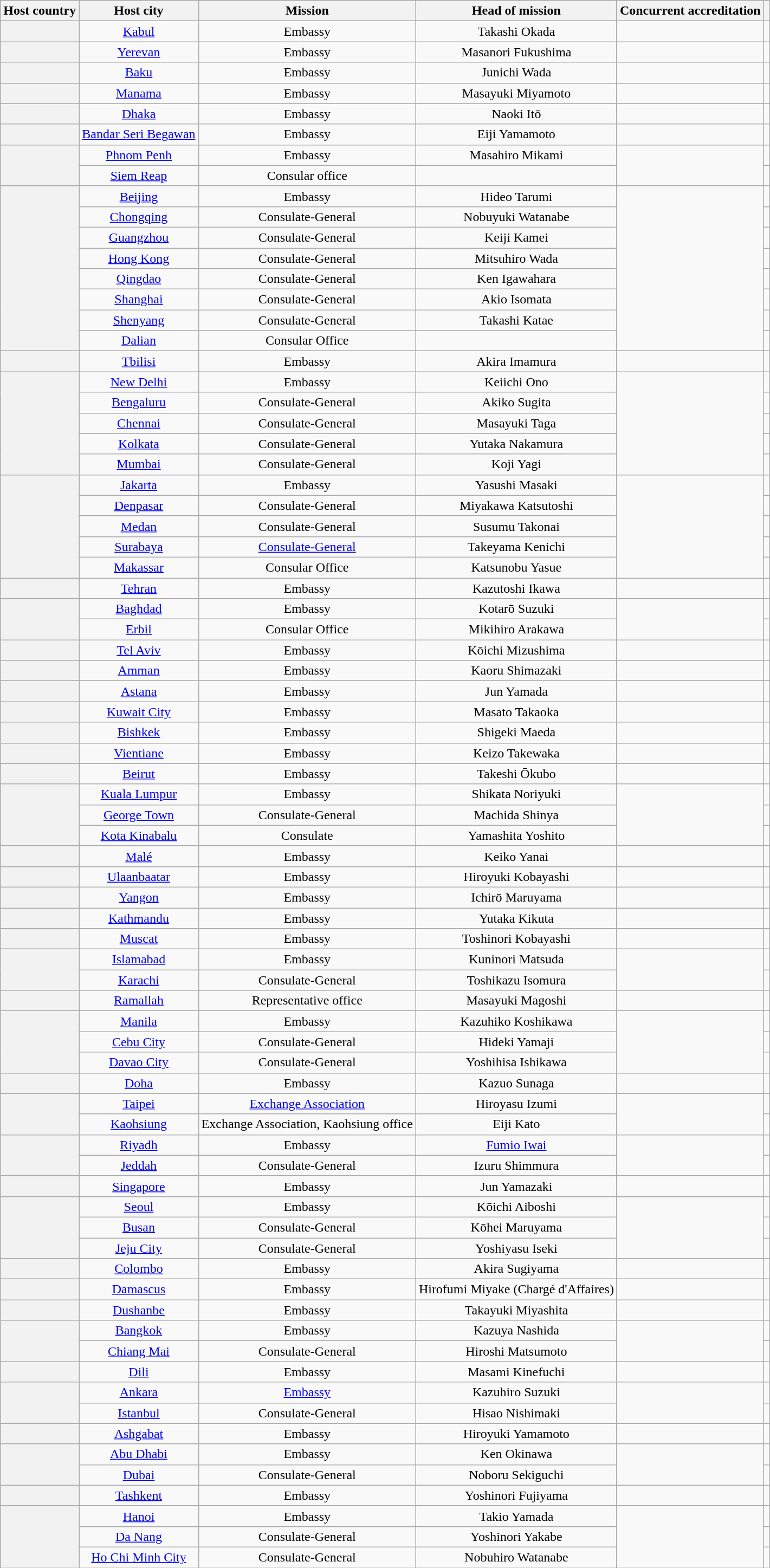<table class="wikitable plainrowheaders" style="text-align:center;">
<tr>
<th scope="col">Host country</th>
<th scope="col">Host city</th>
<th scope="col">Mission</th>
<th scope="col">Head of mission</th>
<th scope="col">Concurrent accreditation</th>
<th scope="col"></th>
</tr>
<tr>
<th scope="row"></th>
<td><a href='#'>Kabul</a></td>
<td>Embassy</td>
<td>Takashi Okada</td>
<td></td>
<td></td>
</tr>
<tr>
<th scope="row"></th>
<td><a href='#'>Yerevan</a></td>
<td>Embassy</td>
<td>Masanori Fukushima</td>
<td></td>
<td></td>
</tr>
<tr>
<th scope="row"></th>
<td><a href='#'>Baku</a></td>
<td>Embassy</td>
<td>Junichi Wada</td>
<td></td>
<td></td>
</tr>
<tr>
<th scope="row"></th>
<td><a href='#'>Manama</a></td>
<td>Embassy</td>
<td>Masayuki Miyamoto</td>
<td></td>
<td></td>
</tr>
<tr>
<th scope="row"></th>
<td><a href='#'>Dhaka</a></td>
<td>Embassy</td>
<td>Naoki Itō</td>
<td></td>
<td></td>
</tr>
<tr>
<th scope="row"></th>
<td><a href='#'>Bandar Seri Begawan</a></td>
<td>Embassy</td>
<td>Eiji Yamamoto</td>
<td></td>
<td></td>
</tr>
<tr>
<th rowspan="2" scope="row"></th>
<td><a href='#'>Phnom Penh</a></td>
<td>Embassy</td>
<td>Masahiro Mikami</td>
<td rowspan="2"></td>
<td></td>
</tr>
<tr>
<td><a href='#'>Siem Reap</a></td>
<td>Consular office</td>
<td></td>
<td></td>
</tr>
<tr>
<th rowspan="8" scope="row"></th>
<td><a href='#'>Beijing</a></td>
<td>Embassy</td>
<td>Hideo Tarumi</td>
<td rowspan="8"></td>
<td></td>
</tr>
<tr>
<td><a href='#'>Chongqing</a></td>
<td>Consulate-General</td>
<td>Nobuyuki Watanabe</td>
<td></td>
</tr>
<tr>
<td><a href='#'>Guangzhou</a></td>
<td>Consulate-General</td>
<td>Keiji Kamei</td>
<td></td>
</tr>
<tr>
<td><a href='#'>Hong Kong</a></td>
<td>Consulate-General</td>
<td>Mitsuhiro Wada</td>
<td></td>
</tr>
<tr>
<td><a href='#'>Qingdao</a></td>
<td>Consulate-General</td>
<td>Ken Igawahara</td>
<td></td>
</tr>
<tr>
<td><a href='#'>Shanghai</a></td>
<td>Consulate-General</td>
<td>Akio Isomata</td>
<td></td>
</tr>
<tr>
<td><a href='#'>Shenyang</a></td>
<td>Consulate-General</td>
<td>Takashi Katae</td>
<td></td>
</tr>
<tr>
<td><a href='#'>Dalian</a></td>
<td>Consular Office</td>
<td></td>
<td></td>
</tr>
<tr>
<th scope="row"></th>
<td><a href='#'>Tbilisi</a></td>
<td>Embassy</td>
<td>Akira Imamura</td>
<td></td>
<td></td>
</tr>
<tr>
<th rowspan="5" scope="row"></th>
<td><a href='#'>New Delhi</a></td>
<td>Embassy</td>
<td>Keiichi Ono</td>
<td rowspan="5"></td>
<td></td>
</tr>
<tr>
<td><a href='#'>Bengaluru</a></td>
<td>Consulate-General</td>
<td>Akiko Sugita</td>
<td></td>
</tr>
<tr>
<td><a href='#'>Chennai</a></td>
<td>Consulate-General</td>
<td>Masayuki Taga</td>
<td></td>
</tr>
<tr>
<td><a href='#'>Kolkata</a></td>
<td>Consulate-General</td>
<td>Yutaka Nakamura</td>
<td></td>
</tr>
<tr>
<td><a href='#'>Mumbai</a></td>
<td>Consulate-General</td>
<td>Koji Yagi</td>
<td></td>
</tr>
<tr>
<th rowspan="5" scope="row"></th>
<td><a href='#'>Jakarta</a></td>
<td>Embassy</td>
<td>Yasushi Masaki</td>
<td rowspan="5"></td>
<td></td>
</tr>
<tr>
<td><a href='#'>Denpasar</a></td>
<td>Consulate-General</td>
<td>Miyakawa Katsutoshi</td>
<td></td>
</tr>
<tr>
<td><a href='#'>Medan</a></td>
<td>Consulate-General</td>
<td>Susumu Takonai</td>
<td></td>
</tr>
<tr>
<td><a href='#'>Surabaya</a></td>
<td><a href='#'>Consulate-General</a></td>
<td>Takeyama Kenichi</td>
<td></td>
</tr>
<tr>
<td><a href='#'>Makassar</a></td>
<td>Consular Office</td>
<td>Katsunobu Yasue</td>
<td></td>
</tr>
<tr>
<th scope="row"></th>
<td><a href='#'>Tehran</a></td>
<td style="text-align:center;">Embassy</td>
<td>Kazutoshi Ikawa</td>
<td></td>
<td></td>
</tr>
<tr>
<th rowspan="2" scope="row"></th>
<td><a href='#'>Baghdad</a></td>
<td>Embassy</td>
<td>Kotarō Suzuki</td>
<td rowspan="2"></td>
<td></td>
</tr>
<tr>
<td><a href='#'>Erbil</a></td>
<td>Consular Office</td>
<td>Mikihiro Arakawa</td>
<td></td>
</tr>
<tr>
<th scope="row"></th>
<td><a href='#'>Tel Aviv</a></td>
<td>Embassy</td>
<td>Kōichi Mizushima</td>
<td></td>
<td></td>
</tr>
<tr>
<th scope="row"></th>
<td><a href='#'>Amman</a></td>
<td>Embassy</td>
<td>Kaoru Shimazaki</td>
<td></td>
<td></td>
</tr>
<tr>
<th scope="row"></th>
<td><a href='#'>Astana</a></td>
<td>Embassy</td>
<td>Jun Yamada</td>
<td></td>
<td></td>
</tr>
<tr>
<th scope="row"></th>
<td><a href='#'>Kuwait City</a></td>
<td>Embassy</td>
<td>Masato Takaoka</td>
<td></td>
<td></td>
</tr>
<tr>
<th scope="row"></th>
<td><a href='#'>Bishkek</a></td>
<td>Embassy</td>
<td>Shigeki Maeda</td>
<td></td>
<td></td>
</tr>
<tr>
<th scope="row"></th>
<td><a href='#'>Vientiane</a></td>
<td>Embassy</td>
<td>Keizo Takewaka</td>
<td></td>
<td></td>
</tr>
<tr>
<th scope="row"></th>
<td><a href='#'>Beirut</a></td>
<td>Embassy</td>
<td>Takeshi Ōkubo</td>
<td></td>
<td></td>
</tr>
<tr>
<th rowspan="3" scope="row"></th>
<td><a href='#'>Kuala Lumpur</a></td>
<td>Embassy</td>
<td>Shikata Noriyuki</td>
<td rowspan="3"></td>
<td></td>
</tr>
<tr>
<td><a href='#'>George Town</a></td>
<td>Consulate-General</td>
<td>Machida Shinya</td>
<td></td>
</tr>
<tr>
<td><a href='#'>Kota Kinabalu</a></td>
<td>Consulate</td>
<td>Yamashita Yoshito</td>
<td></td>
</tr>
<tr>
<th scope="row"></th>
<td><a href='#'>Malé</a></td>
<td>Embassy</td>
<td>Keiko Yanai</td>
<td></td>
<td></td>
</tr>
<tr>
<th scope="row"></th>
<td><a href='#'>Ulaanbaatar</a></td>
<td>Embassy</td>
<td>Hiroyuki Kobayashi</td>
<td></td>
<td></td>
</tr>
<tr>
<th scope="row"></th>
<td><a href='#'>Yangon</a></td>
<td>Embassy</td>
<td>Ichirō Maruyama</td>
<td></td>
<td></td>
</tr>
<tr>
<th scope="row"></th>
<td><a href='#'>Kathmandu</a></td>
<td>Embassy</td>
<td>Yutaka Kikuta</td>
<td></td>
<td></td>
</tr>
<tr>
<th scope="row"></th>
<td><a href='#'>Muscat</a></td>
<td>Embassy</td>
<td>Toshinori Kobayashi</td>
<td></td>
<td></td>
</tr>
<tr>
<th rowspan="2" scope="row"></th>
<td><a href='#'>Islamabad</a></td>
<td>Embassy</td>
<td>Kuninori Matsuda</td>
<td rowspan="2"></td>
<td></td>
</tr>
<tr>
<td><a href='#'>Karachi</a></td>
<td>Consulate-General</td>
<td>Toshikazu Isomura</td>
<td></td>
</tr>
<tr>
<th scope="row"></th>
<td><a href='#'>Ramallah</a></td>
<td>Representative office</td>
<td>Masayuki Magoshi</td>
<td></td>
<td></td>
</tr>
<tr>
<th rowspan="3" scope="row"></th>
<td><a href='#'>Manila</a></td>
<td>Embassy</td>
<td>Kazuhiko Koshikawa</td>
<td rowspan="3"></td>
<td></td>
</tr>
<tr>
<td><a href='#'>Cebu City</a></td>
<td>Consulate-General</td>
<td>Hideki Yamaji</td>
<td></td>
</tr>
<tr>
<td><a href='#'>Davao City</a></td>
<td>Consulate-General</td>
<td>Yoshihisa Ishikawa</td>
<td></td>
</tr>
<tr>
<th scope="row"></th>
<td><a href='#'>Doha</a></td>
<td>Embassy</td>
<td>Kazuo Sunaga</td>
<td></td>
<td></td>
</tr>
<tr>
<th rowspan="2" scope="row"></th>
<td><a href='#'>Taipei</a></td>
<td><a href='#'>Exchange Association</a></td>
<td>Hiroyasu Izumi</td>
<td rowspan="2"></td>
<td></td>
</tr>
<tr>
<td><a href='#'>Kaohsiung</a></td>
<td>Exchange Association, Kaohsiung office</td>
<td>Eiji Kato</td>
<td></td>
</tr>
<tr>
<th rowspan="2" scope="row"></th>
<td><a href='#'>Riyadh</a></td>
<td>Embassy</td>
<td><a href='#'>Fumio Iwai</a></td>
<td rowspan="2"></td>
<td></td>
</tr>
<tr>
<td><a href='#'>Jeddah</a></td>
<td>Consulate-General</td>
<td>Izuru Shimmura</td>
<td></td>
</tr>
<tr>
<th scope="row"></th>
<td><a href='#'>Singapore</a></td>
<td>Embassy</td>
<td>Jun Yamazaki</td>
<td></td>
<td></td>
</tr>
<tr>
<th rowspan="3" scope="row"></th>
<td><a href='#'>Seoul</a></td>
<td>Embassy</td>
<td>Kōichi Aiboshi</td>
<td rowspan="3"></td>
<td></td>
</tr>
<tr>
<td><a href='#'>Busan</a></td>
<td>Consulate-General</td>
<td>Kōhei Maruyama</td>
<td></td>
</tr>
<tr>
<td><a href='#'>Jeju City</a></td>
<td>Consulate-General</td>
<td>Yoshiyasu Iseki</td>
<td></td>
</tr>
<tr>
<th scope="row"></th>
<td><a href='#'>Colombo</a></td>
<td>Embassy</td>
<td>Akira Sugiyama</td>
<td></td>
<td></td>
</tr>
<tr>
<th scope="row"></th>
<td><a href='#'>Damascus</a></td>
<td>Embassy</td>
<td>Hirofumi Miyake (Chargé d'Affaires)</td>
<td></td>
<td></td>
</tr>
<tr>
<th scope="row"></th>
<td><a href='#'>Dushanbe</a></td>
<td>Embassy</td>
<td>Takayuki Miyashita</td>
<td></td>
<td></td>
</tr>
<tr>
<th rowspan="2" scope="row"></th>
<td><a href='#'>Bangkok</a></td>
<td>Embassy</td>
<td>Kazuya Nashida</td>
<td rowspan="2"></td>
<td></td>
</tr>
<tr>
<td><a href='#'>Chiang Mai</a></td>
<td>Consulate-General</td>
<td>Hiroshi Matsumoto</td>
<td></td>
</tr>
<tr>
<th scope="row"></th>
<td><a href='#'>Dili</a></td>
<td>Embassy</td>
<td>Masami Kinefuchi</td>
<td></td>
<td></td>
</tr>
<tr>
<th rowspan="2" scope="row"></th>
<td><a href='#'>Ankara</a></td>
<td><a href='#'>Embassy</a></td>
<td>Kazuhiro Suzuki</td>
<td rowspan="2"></td>
<td></td>
</tr>
<tr>
<td><a href='#'>Istanbul</a></td>
<td>Consulate-General</td>
<td>Hisao Nishimaki</td>
<td></td>
</tr>
<tr>
<th scope="row"></th>
<td><a href='#'>Ashgabat</a></td>
<td>Embassy</td>
<td>Hiroyuki Yamamoto</td>
<td></td>
<td></td>
</tr>
<tr>
<th rowspan="2" scope="row"></th>
<td><a href='#'>Abu Dhabi</a></td>
<td>Embassy</td>
<td>Ken Okinawa</td>
<td rowspan="2"></td>
<td></td>
</tr>
<tr>
<td><a href='#'>Dubai</a></td>
<td>Consulate-General</td>
<td>Noboru Sekiguchi</td>
<td></td>
</tr>
<tr>
<th scope="row"></th>
<td><a href='#'>Tashkent</a></td>
<td>Embassy</td>
<td>Yoshinori Fujiyama</td>
<td></td>
<td></td>
</tr>
<tr>
<th rowspan="3" scope="row"></th>
<td><a href='#'>Hanoi</a></td>
<td>Embassy</td>
<td>Takio Yamada</td>
<td rowspan="3"></td>
<td></td>
</tr>
<tr>
<td><a href='#'>Da Nang</a></td>
<td>Consulate-General</td>
<td>Yoshinori Yakabe</td>
<td></td>
</tr>
<tr>
<td><a href='#'>Ho Chi Minh City</a></td>
<td>Consulate-General</td>
<td>Nobuhiro Watanabe</td>
<td></td>
</tr>
</table>
